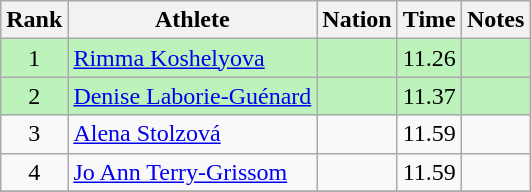<table class="wikitable sortable" style="text-align:center">
<tr>
<th>Rank</th>
<th>Athlete</th>
<th>Nation</th>
<th>Time</th>
<th>Notes</th>
</tr>
<tr bgcolor=bbf3bb>
<td>1</td>
<td align=left><a href='#'>Rimma Koshelyova</a></td>
<td align=left></td>
<td>11.26</td>
<td></td>
</tr>
<tr bgcolor=bbf3bb>
<td>2</td>
<td align=left><a href='#'>Denise Laborie-Guénard</a></td>
<td align=left></td>
<td>11.37</td>
<td></td>
</tr>
<tr>
<td>3</td>
<td align=left><a href='#'>Alena Stolzová</a></td>
<td align=left></td>
<td>11.59</td>
<td></td>
</tr>
<tr>
<td>4</td>
<td align=left><a href='#'>Jo Ann Terry-Grissom</a></td>
<td align=left></td>
<td>11.59</td>
<td></td>
</tr>
<tr>
</tr>
</table>
